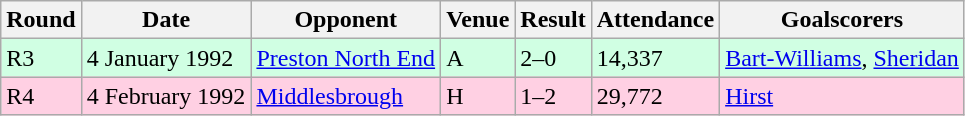<table class="wikitable">
<tr>
<th>Round</th>
<th>Date</th>
<th>Opponent</th>
<th>Venue</th>
<th>Result</th>
<th>Attendance</th>
<th>Goalscorers</th>
</tr>
<tr style="background-color: #d0ffe3;">
<td>R3</td>
<td>4 January 1992</td>
<td><a href='#'>Preston North End</a></td>
<td>A</td>
<td>2–0</td>
<td>14,337</td>
<td><a href='#'>Bart-Williams</a>, <a href='#'>Sheridan</a></td>
</tr>
<tr style="background-color: #ffd0e3;">
<td>R4</td>
<td>4 February 1992</td>
<td><a href='#'>Middlesbrough</a></td>
<td>H</td>
<td>1–2</td>
<td>29,772</td>
<td><a href='#'>Hirst</a></td>
</tr>
</table>
